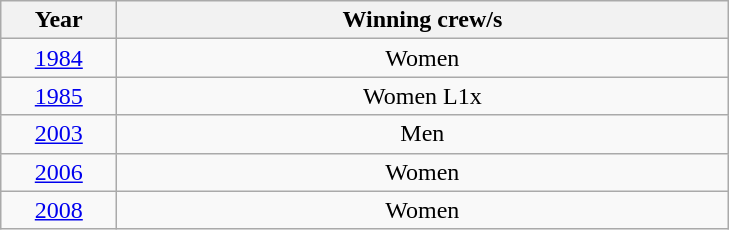<table class="wikitable" style="text-align:center">
<tr>
<th width=70>Year</th>
<th width=400>Winning crew/s</th>
</tr>
<tr>
<td><a href='#'>1984</a></td>
<td>Women </td>
</tr>
<tr>
<td><a href='#'>1985</a></td>
<td>Women L1x</td>
</tr>
<tr>
<td><a href='#'>2003</a></td>
<td>Men </td>
</tr>
<tr>
<td><a href='#'>2006</a></td>
<td>Women </td>
</tr>
<tr>
<td><a href='#'>2008</a></td>
<td>Women </td>
</tr>
</table>
